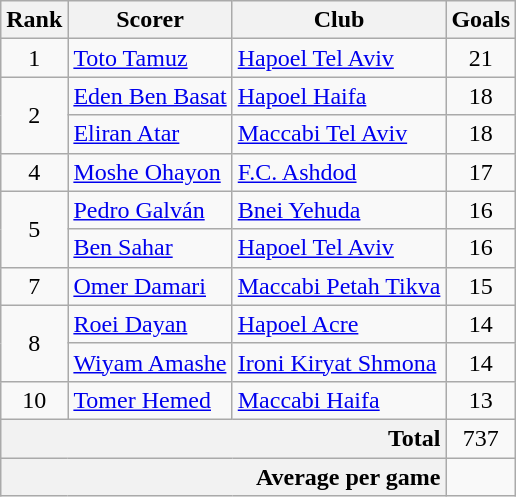<table class="wikitable">
<tr>
<th>Rank</th>
<th>Scorer</th>
<th>Club</th>
<th>Goals</th>
</tr>
<tr>
<td align="center">1</td>
<td> <a href='#'>Toto Tamuz</a></td>
<td><a href='#'>Hapoel Tel Aviv</a></td>
<td align="center">21</td>
</tr>
<tr>
<td rowspan="2" align="center">2</td>
<td> <a href='#'>Eden Ben Basat</a></td>
<td><a href='#'>Hapoel Haifa</a></td>
<td align="center">18</td>
</tr>
<tr>
<td> <a href='#'>Eliran Atar</a></td>
<td><a href='#'>Maccabi Tel Aviv</a></td>
<td align="center">18</td>
</tr>
<tr>
<td align="center">4</td>
<td> <a href='#'>Moshe Ohayon</a></td>
<td><a href='#'>F.C. Ashdod</a></td>
<td align="center">17</td>
</tr>
<tr>
<td rowspan="2" align="center">5</td>
<td> <a href='#'>Pedro Galván</a></td>
<td><a href='#'>Bnei Yehuda</a></td>
<td align="center">16</td>
</tr>
<tr>
<td> <a href='#'>Ben Sahar</a></td>
<td><a href='#'>Hapoel Tel Aviv</a></td>
<td align="center">16</td>
</tr>
<tr>
<td align="center">7</td>
<td> <a href='#'>Omer Damari</a></td>
<td><a href='#'>Maccabi Petah Tikva</a></td>
<td align="center">15</td>
</tr>
<tr>
<td rowspan="2" align="center">8</td>
<td> <a href='#'>Roei Dayan</a></td>
<td><a href='#'>Hapoel Acre</a></td>
<td align="center">14</td>
</tr>
<tr>
<td> <a href='#'>Wiyam Amashe</a></td>
<td><a href='#'>Ironi Kiryat Shmona</a></td>
<td align="center">14</td>
</tr>
<tr>
<td align="center">10</td>
<td> <a href='#'>Tomer Hemed</a></td>
<td><a href='#'>Maccabi Haifa</a></td>
<td align="center">13</td>
</tr>
<tr>
<td bgcolor="#F2F2F2" colspan="3" align="right"><strong>Total</strong></td>
<td align="center">737</td>
</tr>
<tr>
<td bgcolor="#F2F2F2" colspan="3" align="right"><strong>Average per game</strong></td>
<td align="center"></td>
</tr>
</table>
